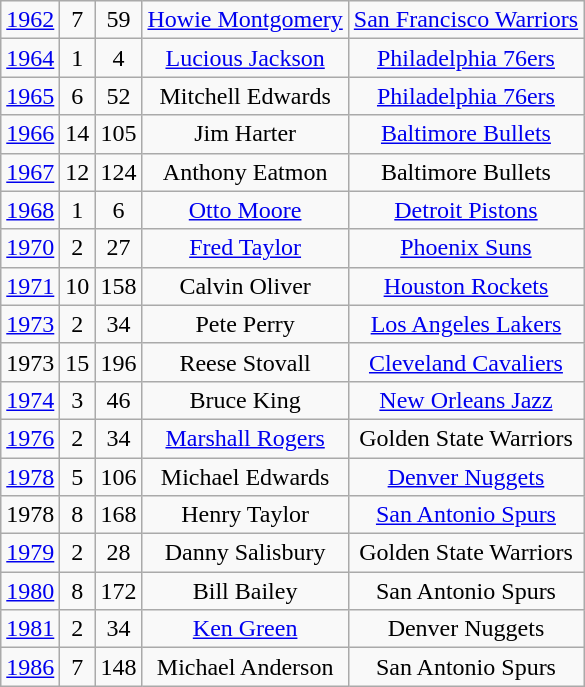<table class="wikitable" style="text-align: center;">
<tr>
<td><a href='#'>1962</a></td>
<td>7</td>
<td>59</td>
<td><a href='#'>Howie Montgomery</a></td>
<td><a href='#'>San Francisco Warriors</a></td>
</tr>
<tr>
<td><a href='#'>1964</a></td>
<td>1</td>
<td>4</td>
<td><a href='#'>Lucious Jackson</a></td>
<td><a href='#'>Philadelphia 76ers</a></td>
</tr>
<tr>
<td><a href='#'>1965</a></td>
<td>6</td>
<td>52</td>
<td>Mitchell Edwards</td>
<td><a href='#'>Philadelphia 76ers</a></td>
</tr>
<tr>
<td><a href='#'>1966</a></td>
<td>14</td>
<td>105</td>
<td>Jim Harter</td>
<td><a href='#'>Baltimore Bullets</a></td>
</tr>
<tr>
<td><a href='#'>1967</a></td>
<td>12</td>
<td>124</td>
<td>Anthony Eatmon</td>
<td>Baltimore Bullets</td>
</tr>
<tr>
<td><a href='#'>1968</a></td>
<td>1</td>
<td>6</td>
<td><a href='#'>Otto Moore</a></td>
<td><a href='#'>Detroit Pistons</a></td>
</tr>
<tr>
<td><a href='#'>1970</a></td>
<td>2</td>
<td>27</td>
<td><a href='#'>Fred Taylor</a></td>
<td><a href='#'>Phoenix Suns</a></td>
</tr>
<tr>
<td><a href='#'>1971</a></td>
<td>10</td>
<td>158</td>
<td>Calvin Oliver</td>
<td><a href='#'>Houston Rockets</a></td>
</tr>
<tr>
<td><a href='#'>1973</a></td>
<td>2</td>
<td>34</td>
<td>Pete Perry</td>
<td><a href='#'>Los Angeles Lakers</a></td>
</tr>
<tr>
<td>1973</td>
<td>15</td>
<td>196</td>
<td>Reese Stovall</td>
<td><a href='#'>Cleveland Cavaliers</a></td>
</tr>
<tr>
<td><a href='#'>1974</a></td>
<td>3</td>
<td>46</td>
<td>Bruce King</td>
<td><a href='#'>New Orleans Jazz</a></td>
</tr>
<tr>
<td><a href='#'>1976</a></td>
<td>2</td>
<td>34</td>
<td><a href='#'>Marshall Rogers</a></td>
<td>Golden State Warriors</td>
</tr>
<tr>
<td><a href='#'>1978</a></td>
<td>5</td>
<td>106</td>
<td>Michael Edwards</td>
<td><a href='#'>Denver Nuggets</a></td>
</tr>
<tr>
<td>1978</td>
<td>8</td>
<td>168</td>
<td>Henry Taylor</td>
<td><a href='#'>San Antonio Spurs</a></td>
</tr>
<tr>
<td><a href='#'>1979</a></td>
<td>2</td>
<td>28</td>
<td>Danny Salisbury</td>
<td>Golden State Warriors</td>
</tr>
<tr>
<td><a href='#'>1980</a></td>
<td>8</td>
<td>172</td>
<td>Bill Bailey</td>
<td>San Antonio Spurs</td>
</tr>
<tr>
<td><a href='#'>1981</a></td>
<td>2</td>
<td>34</td>
<td><a href='#'>Ken Green</a></td>
<td>Denver Nuggets</td>
</tr>
<tr>
<td><a href='#'>1986</a></td>
<td>7</td>
<td>148</td>
<td>Michael Anderson</td>
<td>San Antonio Spurs</td>
</tr>
</table>
